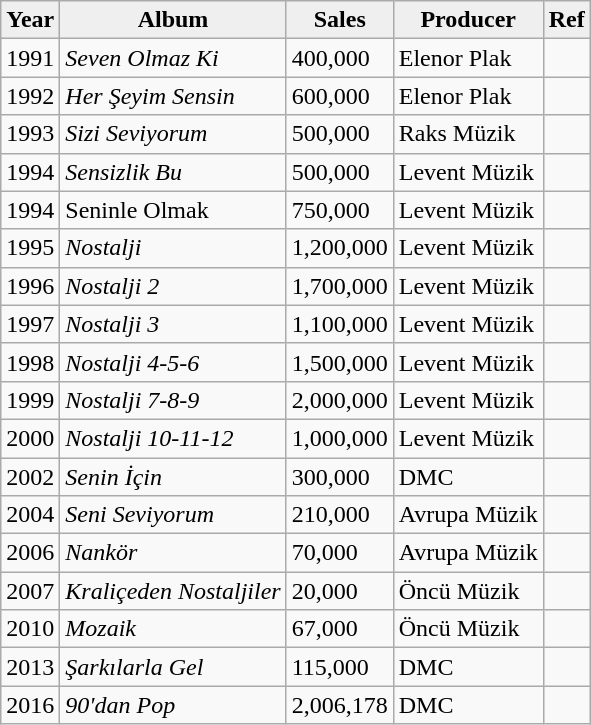<table class="wikitable sortable">
<tr>
<th style="background:#efefef;">Year</th>
<th style="background:#efefef;">Album</th>
<th style="background:#efefef;">Sales</th>
<th style="background:#efefef;">Producer</th>
<th style="background:#efefef;">Ref</th>
</tr>
<tr>
<td>1991</td>
<td><em>Seven Olmaz Ki</em></td>
<td>400,000</td>
<td>Elenor Plak</td>
<td></td>
</tr>
<tr>
<td>1992</td>
<td><em>Her Şeyim Sensin</em></td>
<td>600,000</td>
<td>Elenor Plak</td>
<td></td>
</tr>
<tr>
<td>1993</td>
<td><em>Sizi Seviyorum</em></td>
<td>500,000</td>
<td>Raks Müzik</td>
<td></td>
</tr>
<tr>
<td>1994</td>
<td><em>Sensizlik Bu</em></td>
<td>500,000</td>
<td>Levent Müzik</td>
<td></td>
</tr>
<tr>
<td>1994</td>
<td>Seninle Olmak</td>
<td>750,000</td>
<td>Levent Müzik</td>
<td></td>
</tr>
<tr>
<td>1995</td>
<td><em>Nostalji</em></td>
<td>1,200,000</td>
<td>Levent Müzik</td>
<td></td>
</tr>
<tr>
<td>1996</td>
<td><em>Nostalji 2</em></td>
<td>1,700,000</td>
<td>Levent Müzik</td>
<td></td>
</tr>
<tr>
<td>1997</td>
<td><em>Nostalji 3</em></td>
<td>1,100,000</td>
<td>Levent Müzik</td>
<td></td>
</tr>
<tr>
<td>1998</td>
<td><em>Nostalji 4-5-6</em></td>
<td>1,500,000</td>
<td>Levent Müzik</td>
<td></td>
</tr>
<tr>
<td>1999</td>
<td><em>Nostalji 7-8-9</em></td>
<td>2,000,000</td>
<td>Levent Müzik</td>
<td></td>
</tr>
<tr>
<td>2000</td>
<td><em>Nostalji 10-11-12</em></td>
<td>1,000,000</td>
<td>Levent Müzik</td>
<td></td>
</tr>
<tr>
<td>2002</td>
<td><em>Senin İçin</em></td>
<td>300,000</td>
<td>DMC</td>
<td></td>
</tr>
<tr>
<td>2004</td>
<td><em>Seni Seviyorum</em></td>
<td>210,000</td>
<td>Avrupa Müzik</td>
<td></td>
</tr>
<tr>
<td>2006</td>
<td><em>Nankör</em></td>
<td>70,000</td>
<td>Avrupa Müzik</td>
<td></td>
</tr>
<tr>
<td>2007</td>
<td><em>Kraliçeden Nostaljiler</em></td>
<td>20,000</td>
<td>Öncü Müzik</td>
<td></td>
</tr>
<tr>
<td>2010</td>
<td><em>Mozaik</em></td>
<td>67,000</td>
<td>Öncü Müzik</td>
<td></td>
</tr>
<tr>
<td>2013</td>
<td><em>Şarkılarla Gel</em></td>
<td>115,000</td>
<td>DMC</td>
<td></td>
</tr>
<tr>
<td>2016</td>
<td><em>90'dan Pop</em></td>
<td>2,006,178</td>
<td>DMC</td>
<td></td>
</tr>
</table>
